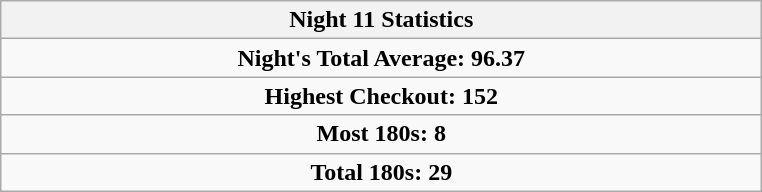<table class=wikitable style="text-align:center">
<tr>
<th width=500>Night 11 Statistics</th>
</tr>
<tr align=center>
<td colspan="3"><strong>Night's Total Average:</strong> <strong>96.37</strong></td>
</tr>
<tr align=center>
<td colspan="3"><strong>Highest Checkout:</strong>  <strong>152</strong></td>
</tr>
<tr align=center>
<td colspan="3"><strong>Most 180s:</strong>  <strong>8</strong></td>
</tr>
<tr align=center>
<td colspan="3"><strong>Total 180s:</strong> <strong>29</strong></td>
</tr>
</table>
